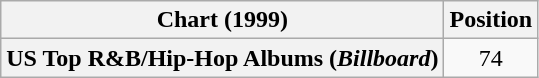<table class="wikitable plainrowheaders" style="text-align:center">
<tr>
<th scope="col">Chart (1999)</th>
<th scope="col">Position</th>
</tr>
<tr>
<th scope="row">US Top R&B/Hip-Hop Albums (<em>Billboard</em>)</th>
<td>74</td>
</tr>
</table>
